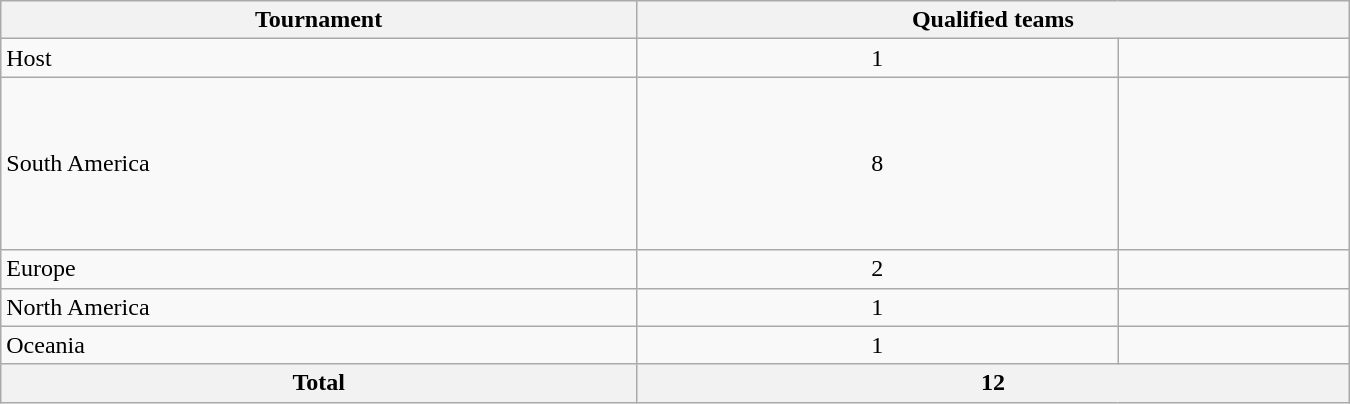<table class="wikitable" width=900>
<tr>
<th>Tournament</th>
<th colspan="2">Qualified teams</th>
</tr>
<tr>
<td>Host</td>
<td align="center">1</td>
<td></td>
</tr>
<tr>
<td>South America</td>
<td align="center">8</td>
<td><br><br><br><br><br><br></td>
</tr>
<tr>
<td>Europe</td>
<td align="center">2</td>
<td><br></td>
</tr>
<tr>
<td>North America</td>
<td align="center">1</td>
<td><br><s></s></td>
</tr>
<tr>
<td>Oceania</td>
<td align="center">1</td>
<td></td>
</tr>
<tr>
<th>Total</th>
<th colspan="2">12</th>
</tr>
</table>
